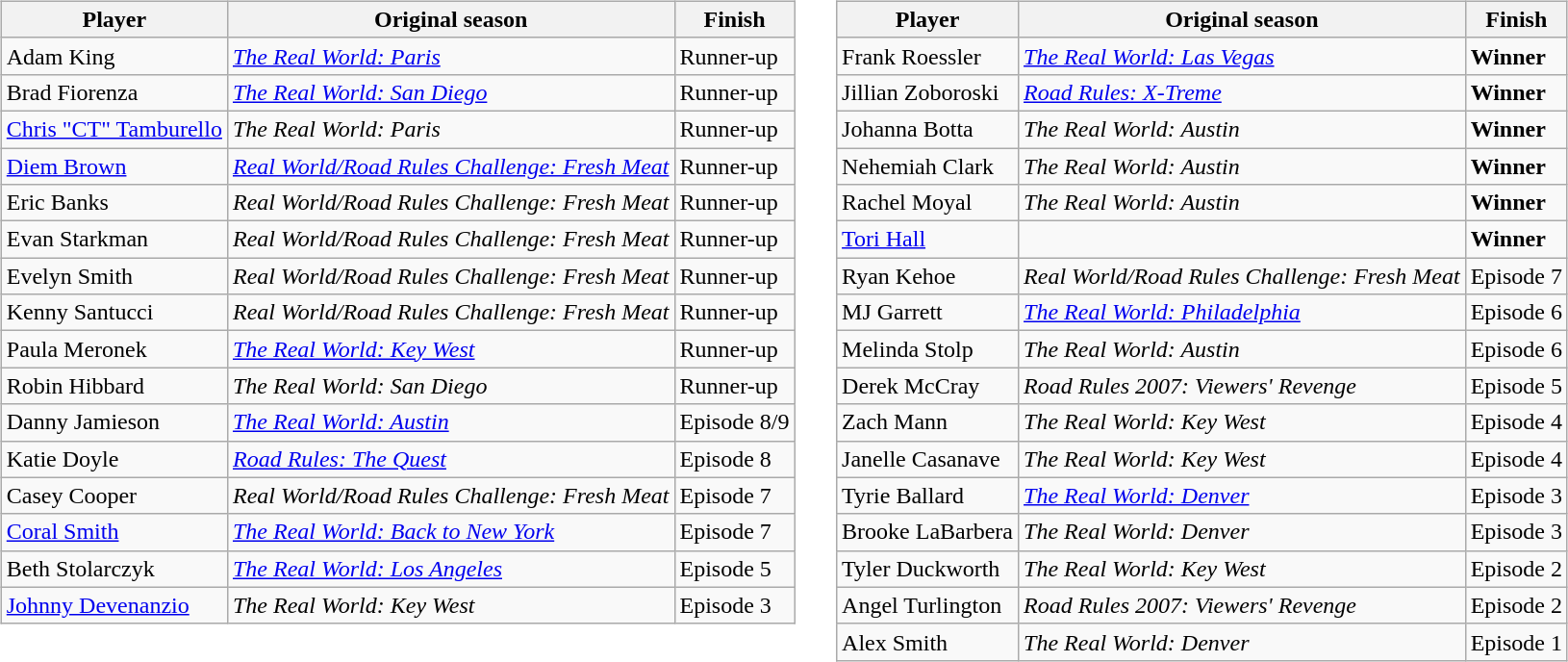<table>
<tr>
<td valign="top"><br><table class="wikitable sortable">
<tr>
<th>Player</th>
<th>Original season</th>
<th>Finish</th>
</tr>
<tr>
<td>Adam King</td>
<td><em><a href='#'>The Real World: Paris</a></em></td>
<td>Runner-up</td>
</tr>
<tr>
<td>Brad Fiorenza</td>
<td><em><a href='#'>The Real World: San Diego</a></em></td>
<td>Runner-up</td>
</tr>
<tr>
<td nowrap><a href='#'>Chris "CT" Tamburello</a></td>
<td><em>The Real World: Paris</em></td>
<td>Runner-up</td>
</tr>
<tr>
<td><a href='#'>Diem Brown</a></td>
<td nowrap><em><a href='#'>Real World/Road Rules Challenge: Fresh Meat</a></em></td>
<td>Runner-up</td>
</tr>
<tr>
<td>Eric Banks</td>
<td><em>Real World/Road Rules Challenge: Fresh Meat</em></td>
<td>Runner-up</td>
</tr>
<tr>
<td>Evan Starkman</td>
<td><em>Real World/Road Rules Challenge: Fresh Meat</em></td>
<td>Runner-up</td>
</tr>
<tr>
<td>Evelyn Smith</td>
<td><em>Real World/Road Rules Challenge: Fresh Meat</em></td>
<td>Runner-up</td>
</tr>
<tr>
<td>Kenny Santucci</td>
<td><em>Real World/Road Rules Challenge: Fresh Meat</em></td>
<td>Runner-up</td>
</tr>
<tr>
<td>Paula Meronek</td>
<td><em><a href='#'>The Real World: Key West</a></em></td>
<td>Runner-up</td>
</tr>
<tr>
<td>Robin Hibbard</td>
<td><em>The Real World: San Diego</em></td>
<td>Runner-up</td>
</tr>
<tr>
<td>Danny Jamieson</td>
<td><em><a href='#'>The Real World: Austin</a></em></td>
<td nowrap>Episode 8/9</td>
</tr>
<tr>
<td>Katie Doyle</td>
<td><em><a href='#'>Road Rules: The Quest</a></em></td>
<td>Episode 8</td>
</tr>
<tr>
<td>Casey Cooper</td>
<td><em>Real World/Road Rules Challenge: Fresh Meat</em></td>
<td>Episode 7</td>
</tr>
<tr>
<td><a href='#'>Coral Smith</a></td>
<td><em><a href='#'>The Real World: Back to New York</a></em></td>
<td nowrap>Episode 7</td>
</tr>
<tr>
<td>Beth Stolarczyk</td>
<td><em><a href='#'>The Real World: Los Angeles</a></em></td>
<td>Episode 5</td>
</tr>
<tr>
<td><a href='#'>Johnny Devenanzio</a></td>
<td><em>The Real World: Key West</em></td>
<td>Episode 3</td>
</tr>
</table>
</td>
<td> </td>
<td valign="top"><br><table class="wikitable sortable">
<tr>
<th>Player</th>
<th>Original season</th>
<th>Finish</th>
</tr>
<tr>
<td>Frank Roessler</td>
<td><em><a href='#'>The Real World: Las Vegas</a></em></td>
<td><strong>Winner</strong></td>
</tr>
<tr>
<td>Jillian Zoboroski</td>
<td><em><a href='#'>Road Rules: X-Treme</a></em></td>
<td><strong>Winner</strong></td>
</tr>
<tr>
<td>Johanna Botta</td>
<td><em>The Real World: Austin</em></td>
<td><strong>Winner</strong></td>
</tr>
<tr>
<td>Nehemiah Clark</td>
<td><em>The Real World: Austin</em></td>
<td><strong>Winner</strong></td>
</tr>
<tr>
<td>Rachel Moyal</td>
<td><em>The Real World: Austin</em></td>
<td><strong>Winner</strong></td>
</tr>
<tr>
<td><a href='#'>Tori Hall</a></td>
<td></td>
<td><strong>Winner</strong></td>
</tr>
<tr>
<td>Ryan Kehoe</td>
<td nowrap><em>Real World/Road Rules Challenge: Fresh Meat</em></td>
<td>Episode 7</td>
</tr>
<tr>
<td>MJ Garrett</td>
<td><em><a href='#'>The Real World: Philadelphia</a></em></td>
<td>Episode 6</td>
</tr>
<tr>
<td>Melinda Stolp</td>
<td><em>The Real World: Austin</em></td>
<td>Episode 6</td>
</tr>
<tr>
<td>Derek McCray</td>
<td><em>Road Rules 2007: Viewers' Revenge</em></td>
<td>Episode 5</td>
</tr>
<tr>
<td>Zach Mann</td>
<td><em>The Real World: Key West</em></td>
<td>Episode 4</td>
</tr>
<tr>
<td nowrap>Janelle Casanave</td>
<td><em>The Real World: Key West</em></td>
<td>Episode 4</td>
</tr>
<tr>
<td>Tyrie Ballard</td>
<td><em><a href='#'>The Real World: Denver</a></em></td>
<td nowrap>Episode 3</td>
</tr>
<tr>
<td nowrap>Brooke LaBarbera</td>
<td><em>The Real World: Denver</em></td>
<td>Episode 3</td>
</tr>
<tr>
<td>Tyler Duckworth</td>
<td><em>The Real World: Key West</em></td>
<td>Episode 2</td>
</tr>
<tr>
<td>Angel Turlington</td>
<td><em>Road Rules 2007: Viewers' Revenge</em></td>
<td>Episode 2</td>
</tr>
<tr>
<td>Alex Smith</td>
<td><em>The Real World: Denver</em></td>
<td>Episode 1</td>
</tr>
</table>
</td>
</tr>
</table>
